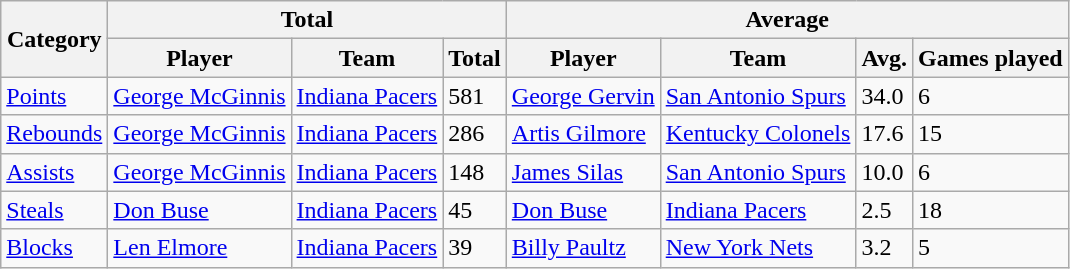<table class=wikitable style="text-align:left;">
<tr>
<th rowspan=2>Category</th>
<th colspan=3>Total</th>
<th colspan=4>Average</th>
</tr>
<tr>
<th>Player</th>
<th>Team</th>
<th>Total</th>
<th>Player</th>
<th>Team</th>
<th>Avg.</th>
<th>Games played</th>
</tr>
<tr>
<td><a href='#'>Points</a></td>
<td><a href='#'>George McGinnis</a></td>
<td><a href='#'>Indiana Pacers</a></td>
<td>581</td>
<td><a href='#'>George Gervin</a></td>
<td><a href='#'>San Antonio Spurs</a></td>
<td>34.0</td>
<td>6</td>
</tr>
<tr>
<td><a href='#'>Rebounds</a></td>
<td><a href='#'>George McGinnis</a></td>
<td><a href='#'>Indiana Pacers</a></td>
<td>286</td>
<td><a href='#'>Artis Gilmore</a></td>
<td><a href='#'>Kentucky Colonels</a></td>
<td>17.6</td>
<td>15</td>
</tr>
<tr>
<td><a href='#'>Assists</a></td>
<td><a href='#'>George McGinnis</a></td>
<td><a href='#'>Indiana Pacers</a></td>
<td>148</td>
<td><a href='#'>James Silas</a></td>
<td><a href='#'>San Antonio Spurs</a></td>
<td>10.0</td>
<td>6</td>
</tr>
<tr>
<td><a href='#'>Steals</a></td>
<td><a href='#'>Don Buse</a></td>
<td><a href='#'>Indiana Pacers</a></td>
<td>45</td>
<td><a href='#'>Don Buse</a></td>
<td><a href='#'>Indiana Pacers</a></td>
<td>2.5</td>
<td>18</td>
</tr>
<tr>
<td><a href='#'>Blocks</a></td>
<td><a href='#'>Len Elmore</a></td>
<td><a href='#'>Indiana Pacers</a></td>
<td>39</td>
<td><a href='#'>Billy Paultz</a></td>
<td><a href='#'>New York Nets</a></td>
<td>3.2</td>
<td>5</td>
</tr>
</table>
